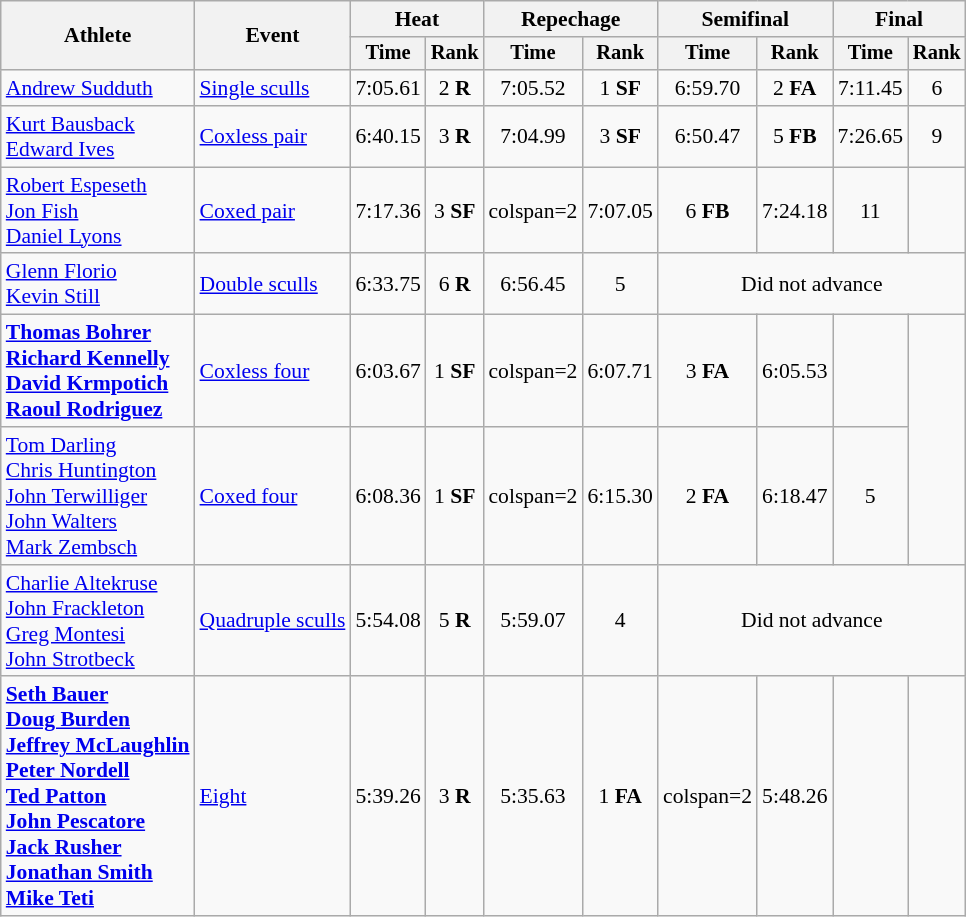<table class=wikitable style=font-size:90%;text-align:center>
<tr>
<th rowspan=2>Athlete</th>
<th rowspan=2>Event</th>
<th colspan=2>Heat</th>
<th colspan=2>Repechage</th>
<th colspan=2>Semifinal</th>
<th colspan=2>Final</th>
</tr>
<tr style=font-size:95%>
<th>Time</th>
<th>Rank</th>
<th>Time</th>
<th>Rank</th>
<th>Time</th>
<th>Rank</th>
<th>Time</th>
<th>Rank</th>
</tr>
<tr>
<td align=left><a href='#'>Andrew Sudduth</a></td>
<td align=left><a href='#'>Single sculls</a></td>
<td>7:05.61</td>
<td>2 <strong>R</strong></td>
<td>7:05.52</td>
<td>1 <strong>SF</strong></td>
<td>6:59.70</td>
<td>2 <strong>FA</strong></td>
<td>7:11.45</td>
<td>6</td>
</tr>
<tr>
<td align=left><a href='#'>Kurt Bausback</a><br><a href='#'>Edward Ives</a></td>
<td align=left><a href='#'>Coxless pair</a></td>
<td>6:40.15</td>
<td>3 <strong>R</strong></td>
<td>7:04.99</td>
<td>3 <strong>SF</strong></td>
<td>6:50.47</td>
<td>5 <strong>FB</strong></td>
<td>7:26.65</td>
<td>9</td>
</tr>
<tr>
<td align=left><a href='#'>Robert Espeseth</a><br><a href='#'>Jon Fish</a><br><a href='#'>Daniel Lyons</a></td>
<td align=left><a href='#'>Coxed pair</a></td>
<td>7:17.36</td>
<td>3 <strong>SF</strong></td>
<td>colspan=2 </td>
<td>7:07.05</td>
<td>6 <strong>FB</strong></td>
<td>7:24.18</td>
<td>11</td>
</tr>
<tr>
<td align=left><a href='#'>Glenn Florio</a><br><a href='#'>Kevin Still</a></td>
<td align=left><a href='#'>Double sculls</a></td>
<td>6:33.75</td>
<td>6 <strong>R</strong></td>
<td>6:56.45</td>
<td>5</td>
<td colspan=4>Did not advance</td>
</tr>
<tr>
<td align=left><strong><a href='#'>Thomas Bohrer</a><br><a href='#'>Richard Kennelly</a><br><a href='#'>David Krmpotich</a><br><a href='#'>Raoul Rodriguez</a></strong></td>
<td align=left><a href='#'>Coxless four</a></td>
<td>6:03.67</td>
<td>1 <strong>SF</strong></td>
<td>colspan=2 </td>
<td>6:07.71</td>
<td>3 <strong>FA</strong></td>
<td>6:05.53</td>
<td></td>
</tr>
<tr>
<td align=left><a href='#'>Tom Darling</a><br><a href='#'>Chris Huntington</a><br><a href='#'>John Terwilliger</a><br><a href='#'>John Walters</a><br><a href='#'>Mark Zembsch</a></td>
<td align=left><a href='#'>Coxed four</a></td>
<td>6:08.36</td>
<td>1 <strong>SF</strong></td>
<td>colspan=2 </td>
<td>6:15.30</td>
<td>2 <strong>FA</strong></td>
<td>6:18.47</td>
<td>5</td>
</tr>
<tr>
<td align=left><a href='#'>Charlie Altekruse</a><br><a href='#'>John Frackleton</a><br><a href='#'>Greg Montesi</a><br><a href='#'>John Strotbeck</a></td>
<td align=left><a href='#'>Quadruple sculls</a></td>
<td>5:54.08</td>
<td>5 <strong>R</strong></td>
<td>5:59.07</td>
<td>4</td>
<td colspan=4>Did not advance</td>
</tr>
<tr>
<td align=left><strong><a href='#'>Seth Bauer</a><br><a href='#'>Doug Burden</a><br><a href='#'>Jeffrey McLaughlin</a><br><a href='#'>Peter Nordell</a><br><a href='#'>Ted Patton</a><br><a href='#'>John Pescatore</a><br><a href='#'>Jack Rusher</a><br><a href='#'>Jonathan Smith</a><br><a href='#'>Mike Teti</a></strong></td>
<td align=left><a href='#'>Eight</a></td>
<td>5:39.26</td>
<td>3 <strong>R</strong></td>
<td>5:35.63</td>
<td>1 <strong>FA</strong></td>
<td>colspan=2 </td>
<td>5:48.26</td>
<td></td>
</tr>
</table>
